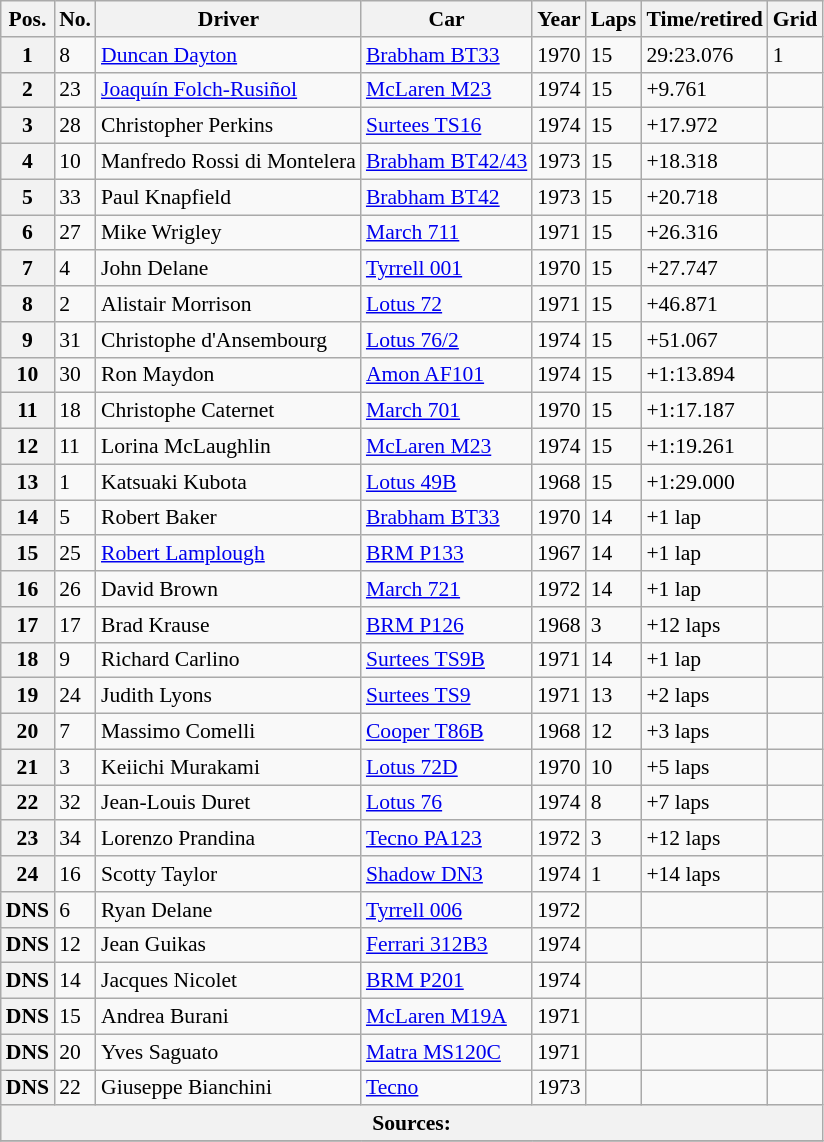<table class="wikitable" style="font-size:90%">
<tr>
<th>Pos.</th>
<th>No.</th>
<th>Driver</th>
<th>Car</th>
<th>Year</th>
<th>Laps</th>
<th>Time/retired</th>
<th>Grid</th>
</tr>
<tr>
<th>1</th>
<td>8</td>
<td> <a href='#'>Duncan Dayton</a></td>
<td><a href='#'>Brabham BT33</a></td>
<td>1970</td>
<td>15</td>
<td>29:23.076</td>
<td>1</td>
</tr>
<tr>
<th>2</th>
<td>23</td>
<td> <a href='#'>Joaquín Folch-Rusiñol</a></td>
<td><a href='#'>McLaren M23</a></td>
<td>1974</td>
<td>15</td>
<td>+9.761</td>
<td></td>
</tr>
<tr>
<th>3</th>
<td>28</td>
<td> Christopher Perkins</td>
<td><a href='#'>Surtees TS16</a></td>
<td>1974</td>
<td>15</td>
<td>+17.972</td>
<td></td>
</tr>
<tr>
<th>4</th>
<td>10</td>
<td> Manfredo Rossi di Montelera</td>
<td><a href='#'>Brabham BT42/43</a></td>
<td>1973</td>
<td>15</td>
<td>+18.318</td>
<td></td>
</tr>
<tr>
<th>5</th>
<td>33</td>
<td> Paul Knapfield</td>
<td><a href='#'>Brabham BT42</a></td>
<td>1973</td>
<td>15</td>
<td>+20.718</td>
<td></td>
</tr>
<tr>
<th>6</th>
<td>27</td>
<td> Mike Wrigley</td>
<td><a href='#'>March 711</a></td>
<td>1971</td>
<td>15</td>
<td>+26.316</td>
<td></td>
</tr>
<tr>
<th>7</th>
<td>4</td>
<td> John Delane</td>
<td><a href='#'>Tyrrell 001</a></td>
<td>1970</td>
<td>15</td>
<td>+27.747</td>
<td></td>
</tr>
<tr>
<th>8</th>
<td>2</td>
<td> Alistair Morrison</td>
<td><a href='#'>Lotus 72</a></td>
<td>1971</td>
<td>15</td>
<td>+46.871</td>
<td></td>
</tr>
<tr>
<th>9</th>
<td>31</td>
<td> Christophe d'Ansembourg</td>
<td><a href='#'>Lotus 76/2</a></td>
<td>1974</td>
<td>15</td>
<td>+51.067</td>
<td></td>
</tr>
<tr>
<th>10</th>
<td>30</td>
<td> Ron Maydon</td>
<td><a href='#'>Amon AF101</a></td>
<td>1974</td>
<td>15</td>
<td>+1:13.894</td>
<td></td>
</tr>
<tr>
<th>11</th>
<td>18</td>
<td> Christophe Caternet</td>
<td><a href='#'>March 701</a></td>
<td>1970</td>
<td>15</td>
<td>+1:17.187</td>
<td></td>
</tr>
<tr>
<th>12</th>
<td>11</td>
<td> Lorina McLaughlin</td>
<td><a href='#'>McLaren M23</a></td>
<td>1974</td>
<td>15</td>
<td>+1:19.261</td>
<td></td>
</tr>
<tr>
<th>13</th>
<td>1</td>
<td> Katsuaki Kubota</td>
<td><a href='#'>Lotus 49B</a></td>
<td>1968</td>
<td>15</td>
<td>+1:29.000</td>
<td></td>
</tr>
<tr>
<th>14</th>
<td>5</td>
<td> Robert Baker</td>
<td><a href='#'>Brabham BT33</a></td>
<td>1970</td>
<td>14</td>
<td>+1 lap</td>
<td></td>
</tr>
<tr>
<th>15</th>
<td>25</td>
<td> <a href='#'>Robert Lamplough</a></td>
<td><a href='#'>BRM P133</a></td>
<td>1967</td>
<td>14</td>
<td>+1 lap</td>
<td></td>
</tr>
<tr>
<th>16</th>
<td>26</td>
<td> David Brown</td>
<td><a href='#'>March 721</a></td>
<td>1972</td>
<td>14</td>
<td>+1 lap</td>
<td></td>
</tr>
<tr>
<th>17</th>
<td>17</td>
<td> Brad Krause</td>
<td><a href='#'>BRM P126</a></td>
<td>1968</td>
<td>3</td>
<td>+12 laps</td>
<td></td>
</tr>
<tr>
<th>18</th>
<td>9</td>
<td> Richard Carlino</td>
<td><a href='#'>Surtees TS9B</a></td>
<td>1971</td>
<td>14</td>
<td>+1 lap</td>
<td></td>
</tr>
<tr>
<th>19</th>
<td>24</td>
<td> Judith Lyons</td>
<td><a href='#'>Surtees TS9</a></td>
<td>1971</td>
<td>13</td>
<td>+2 laps</td>
<td></td>
</tr>
<tr>
<th>20</th>
<td>7</td>
<td> Massimo Comelli</td>
<td><a href='#'>Cooper T86B</a></td>
<td>1968</td>
<td>12</td>
<td>+3 laps</td>
<td></td>
</tr>
<tr>
<th>21</th>
<td>3</td>
<td> Keiichi Murakami</td>
<td><a href='#'>Lotus 72D</a></td>
<td>1970</td>
<td>10</td>
<td>+5 laps</td>
<td></td>
</tr>
<tr>
<th>22</th>
<td>32</td>
<td> Jean-Louis Duret</td>
<td><a href='#'>Lotus 76</a></td>
<td>1974</td>
<td>8</td>
<td>+7 laps</td>
<td></td>
</tr>
<tr>
<th>23</th>
<td>34</td>
<td> Lorenzo Prandina</td>
<td><a href='#'>Tecno PA123</a></td>
<td>1972</td>
<td>3</td>
<td>+12 laps</td>
<td></td>
</tr>
<tr>
<th>24</th>
<td>16</td>
<td> Scotty Taylor</td>
<td><a href='#'>Shadow DN3</a></td>
<td>1974</td>
<td>1</td>
<td>+14 laps</td>
<td></td>
</tr>
<tr>
<th>DNS</th>
<td>6</td>
<td> Ryan Delane</td>
<td><a href='#'>Tyrrell 006</a></td>
<td>1972</td>
<td></td>
<td></td>
<td></td>
</tr>
<tr>
<th>DNS</th>
<td>12</td>
<td> Jean Guikas</td>
<td><a href='#'>Ferrari 312B3</a></td>
<td>1974</td>
<td></td>
<td></td>
<td></td>
</tr>
<tr>
<th>DNS</th>
<td>14</td>
<td> Jacques Nicolet</td>
<td><a href='#'>BRM P201</a></td>
<td>1974</td>
<td></td>
<td></td>
<td></td>
</tr>
<tr>
<th>DNS</th>
<td>15</td>
<td> Andrea Burani</td>
<td><a href='#'>McLaren M19A</a></td>
<td>1971</td>
<td></td>
<td></td>
<td></td>
</tr>
<tr>
<th>DNS</th>
<td>20</td>
<td> Yves Saguato</td>
<td><a href='#'>Matra MS120C</a></td>
<td>1971</td>
<td></td>
<td></td>
<td></td>
</tr>
<tr>
<th>DNS</th>
<td>22</td>
<td> Giuseppe Bianchini</td>
<td><a href='#'>Tecno</a></td>
<td>1973</td>
<td></td>
<td></td>
<td></td>
</tr>
<tr style="background-color:#E5E4E2" align="center">
<th colspan=8>Sources:</th>
</tr>
<tr>
</tr>
</table>
